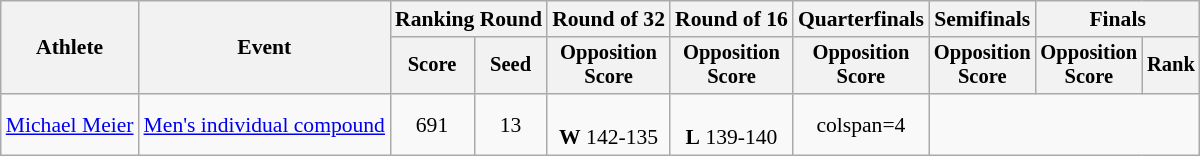<table class="wikitable" style="text-align: center; font-size:90%">
<tr>
<th rowspan="2">Athlete</th>
<th rowspan="2">Event</th>
<th colspan="2">Ranking Round</th>
<th>Round of 32</th>
<th>Round of 16</th>
<th>Quarterfinals</th>
<th>Semifinals</th>
<th colspan="2">Finals</th>
</tr>
<tr style="font-size:95%">
<th>Score</th>
<th>Seed</th>
<th>Opposition<br>Score</th>
<th>Opposition<br>Score</th>
<th>Opposition<br>Score</th>
<th>Opposition<br>Score</th>
<th>Opposition<br>Score</th>
<th>Rank</th>
</tr>
<tr>
<td align=left><a href='#'>Michael Meier</a></td>
<td align=left><a href='#'>Men's individual compound</a></td>
<td>691</td>
<td>13</td>
<td><br><strong>W</strong> 142-135</td>
<td><br><strong>L</strong> 139-140</td>
<td>colspan=4 </td>
</tr>
</table>
